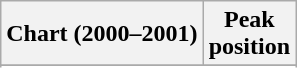<table class="wikitable sortable plainrowheaders">
<tr>
<th>Chart (2000–2001)</th>
<th>Peak<br>position</th>
</tr>
<tr>
</tr>
<tr>
</tr>
<tr>
</tr>
<tr>
</tr>
<tr>
</tr>
<tr>
</tr>
<tr>
</tr>
<tr>
</tr>
<tr>
</tr>
<tr>
</tr>
</table>
